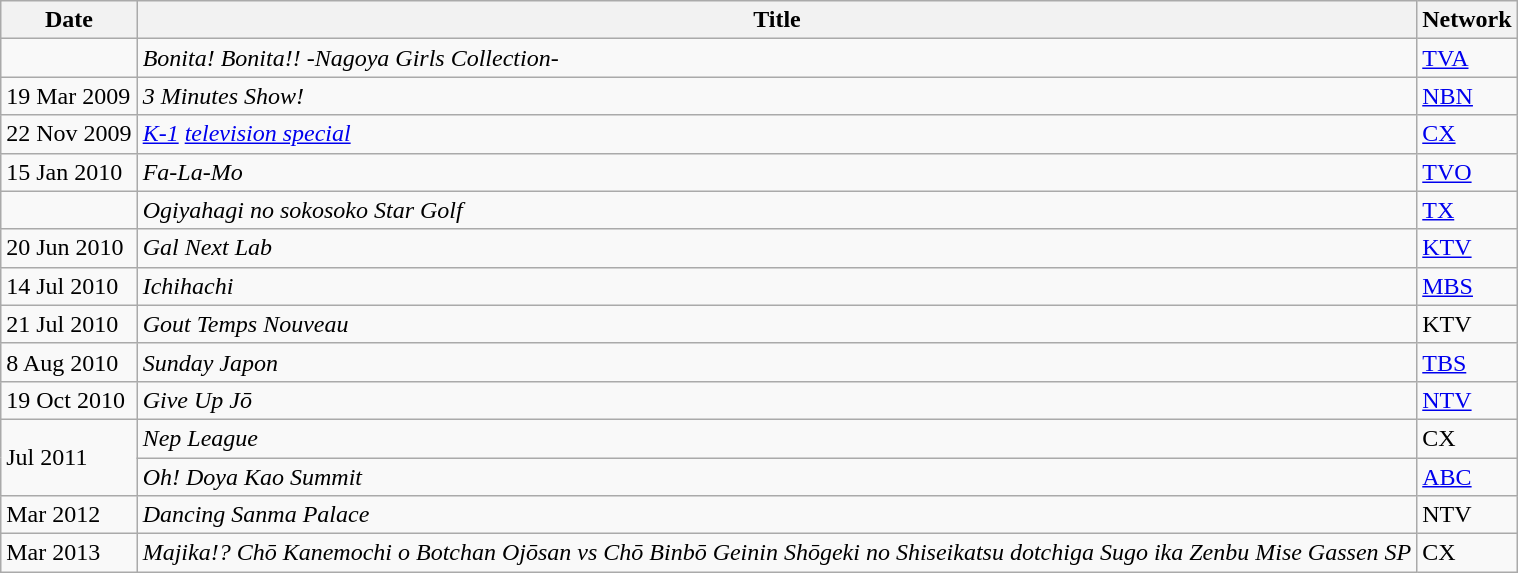<table class="wikitable">
<tr>
<th>Date</th>
<th>Title</th>
<th>Network</th>
</tr>
<tr>
<td></td>
<td><em>Bonita! Bonita!! -Nagoya Girls Collection-</em></td>
<td><a href='#'>TVA</a></td>
</tr>
<tr>
<td>19 Mar 2009</td>
<td><em>3 Minutes Show!</em></td>
<td><a href='#'>NBN</a></td>
</tr>
<tr>
<td>22 Nov 2009</td>
<td><em><a href='#'>K-1</a> <a href='#'>television special</a></em></td>
<td><a href='#'>CX</a></td>
</tr>
<tr>
<td>15 Jan 2010</td>
<td><em>Fa-La-Mo</em></td>
<td><a href='#'>TVO</a></td>
</tr>
<tr>
<td></td>
<td><em>Ogiyahagi no sokosoko Star Golf</em></td>
<td><a href='#'>TX</a></td>
</tr>
<tr>
<td>20 Jun 2010</td>
<td><em>Gal Next Lab</em></td>
<td><a href='#'>KTV</a></td>
</tr>
<tr>
<td>14 Jul 2010</td>
<td><em>Ichihachi</em></td>
<td><a href='#'>MBS</a></td>
</tr>
<tr>
<td>21 Jul 2010</td>
<td><em>Gout Temps Nouveau</em></td>
<td>KTV</td>
</tr>
<tr>
<td>8 Aug 2010</td>
<td><em>Sunday Japon</em></td>
<td><a href='#'>TBS</a></td>
</tr>
<tr>
<td>19 Oct 2010</td>
<td><em>Give Up Jō</em></td>
<td><a href='#'>NTV</a></td>
</tr>
<tr>
<td rowspan="2">Jul 2011</td>
<td><em>Nep League</em></td>
<td>CX</td>
</tr>
<tr>
<td><em>Oh! Doya Kao Summit</em></td>
<td><a href='#'>ABC</a></td>
</tr>
<tr>
<td>Mar 2012</td>
<td><em>Dancing Sanma Palace</em></td>
<td>NTV</td>
</tr>
<tr>
<td>Mar 2013</td>
<td><em>Majika!? Chō Kanemochi o Botchan Ojōsan vs Chō Binbō Geinin Shōgeki no Shiseikatsu dotchiga Sugo ika Zenbu Mise Gassen SP</em></td>
<td>CX</td>
</tr>
</table>
